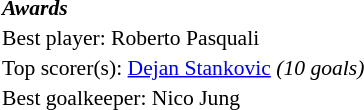<table width=100% cellspacing=1 style="font-size: 90%;">
<tr>
<td><strong><em>Awards</em></strong></td>
</tr>
<tr>
<td>Best player:  Roberto Pasquali</td>
</tr>
<tr>
<td colspan=4>Top scorer(s):  <a href='#'>Dejan Stankovic</a> <em>(10 goals)</em></td>
</tr>
<tr>
<td>Best goalkeeper:  Nico Jung</td>
</tr>
</table>
